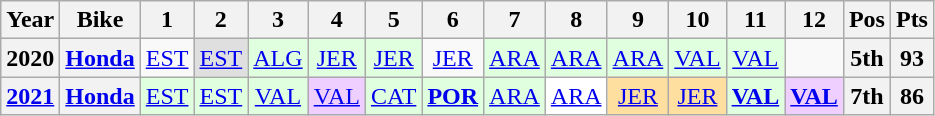<table class="wikitable" style="text-align:center;">
<tr>
<th>Year</th>
<th>Bike</th>
<th>1</th>
<th>2</th>
<th>3</th>
<th>4</th>
<th>5</th>
<th>6</th>
<th>7</th>
<th>8</th>
<th>9</th>
<th>10</th>
<th>11</th>
<th>12</th>
<th>Pos</th>
<th>Pts</th>
</tr>
<tr>
<th>2020</th>
<th><a href='#'>Honda</a></th>
<td><a href='#'>EST</a></td>
<td style="background:#DFDFDF;"><a href='#'>EST</a><br></td>
<td style="background:#DFFFDF;"><a href='#'>ALG</a><br></td>
<td style="background:#DFFFDF;"><a href='#'>JER</a><br></td>
<td style="background:#DFFFDF;"><a href='#'>JER</a><br></td>
<td><a href='#'>JER</a></td>
<td style="background:#DFFFDF;"><a href='#'>ARA</a><br></td>
<td style="background:#DFFFDF;"><a href='#'>ARA</a><br></td>
<td style="background:#DFFFDF;"><a href='#'>ARA</a><br></td>
<td style="background:#DFFFDF;"><a href='#'>VAL</a><br></td>
<td style="background:#DFFFDF;"><a href='#'>VAL</a><br></td>
<td></td>
<th>5th</th>
<th>93</th>
</tr>
<tr>
<th><a href='#'>2021</a></th>
<th><a href='#'>Honda</a></th>
<td style="background:#DFFFDF;"><a href='#'>EST</a><br></td>
<td style="background:#DFFFDF;"><a href='#'>EST</a><br></td>
<td style="background:#DFFFDF;"><a href='#'>VAL</a><br></td>
<td style="background:#EFCFFF;"><a href='#'>VAL</a><br></td>
<td style="background:#DFFFDF;"><a href='#'>CAT</a><br></td>
<td style="background:#DFFFDF;"><strong><a href='#'>POR</a></strong><br></td>
<td style="background:#DFFFDF;"><a href='#'>ARA</a><br></td>
<td style="background:#FFFFFF;"><a href='#'>ARA</a><br></td>
<td style="background:#FFDF9F;"><a href='#'>JER</a><br></td>
<td style="background:#FFDF9F;"><a href='#'>JER</a><br></td>
<td style="background:#DFFFDF;"><strong><a href='#'>VAL</a></strong><br></td>
<td style="background:#EFCFFF;"><strong><a href='#'>VAL</a></strong><br></td>
<th>7th</th>
<th>86</th>
</tr>
</table>
